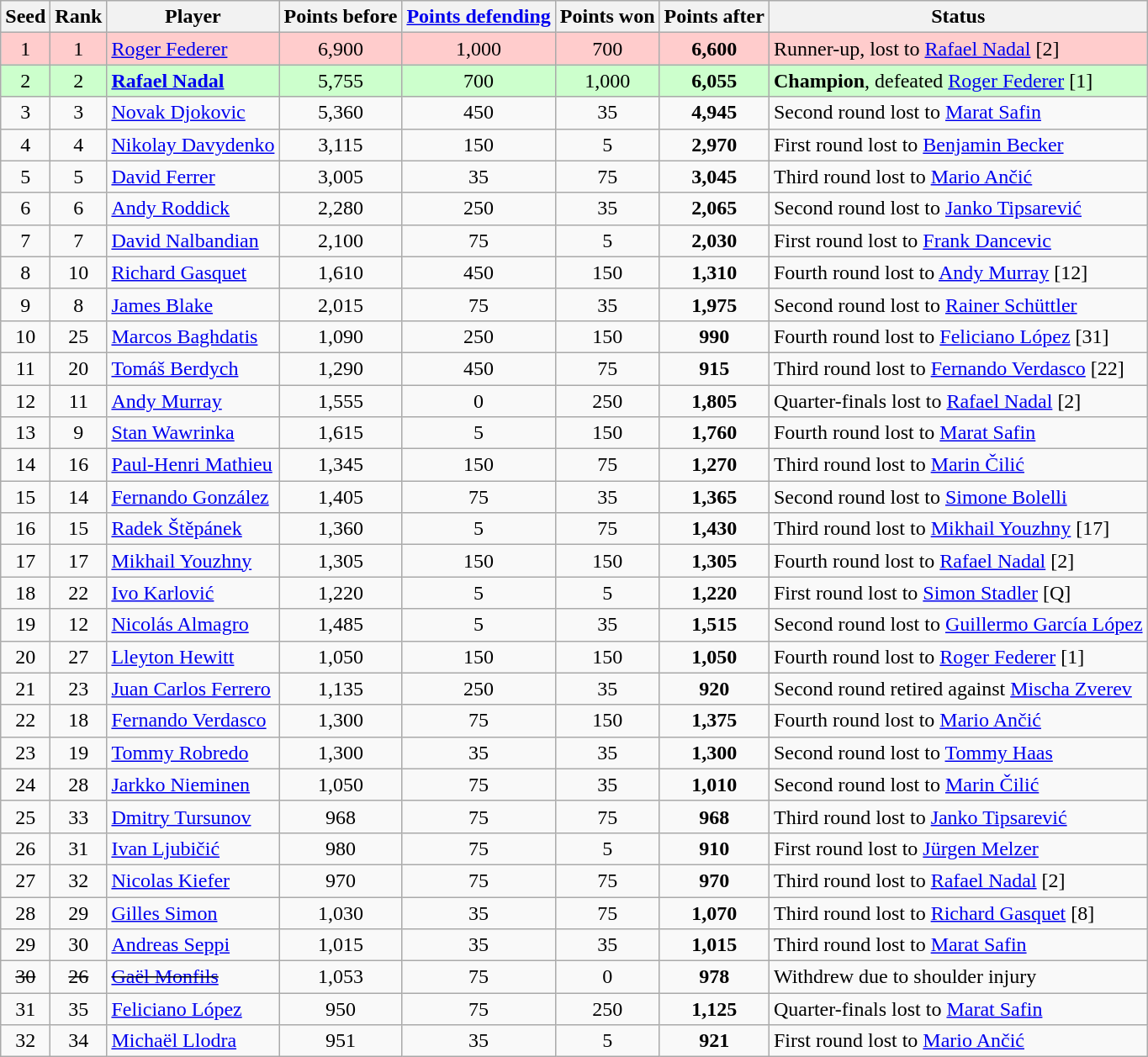<table class="wikitable sortable">
<tr>
<th>Seed</th>
<th>Rank</th>
<th>Player</th>
<th>Points before</th>
<th><a href='#'>Points defending</a></th>
<th>Points won</th>
<th>Points after</th>
<th>Status</th>
</tr>
<tr style="text-align:left; background:#fcc;">
<td align=center>1</td>
<td align=center>1</td>
<td> <a href='#'>Roger Federer</a></td>
<td align=center>6,900</td>
<td align=center>1,000</td>
<td align=center>700</td>
<td align=center><strong>6,600</strong></td>
<td>Runner-up, lost to  <a href='#'>Rafael Nadal</a> [2]</td>
</tr>
<tr style="text-align:left; background:#cfc;">
<td align=center>2</td>
<td align=center>2</td>
<td> <strong><a href='#'>Rafael Nadal</a></strong></td>
<td align=center>5,755</td>
<td align=center>700</td>
<td align=center>1,000</td>
<td align=center><strong>6,055</strong></td>
<td><strong>Champion</strong>, defeated  <a href='#'>Roger Federer</a> [1]</td>
</tr>
<tr align=left>
<td align=center>3</td>
<td align=center>3</td>
<td> <a href='#'>Novak Djokovic</a></td>
<td align=center>5,360</td>
<td align=center>450</td>
<td align=center>35</td>
<td align=center><strong>4,945</strong></td>
<td>Second round lost to  <a href='#'>Marat Safin</a></td>
</tr>
<tr align=left>
<td align=center>4</td>
<td align=center>4</td>
<td> <a href='#'>Nikolay Davydenko</a></td>
<td align=center>3,115</td>
<td align=center>150</td>
<td align=center>5</td>
<td align=center><strong>2,970</strong></td>
<td>First round lost to  <a href='#'>Benjamin Becker</a></td>
</tr>
<tr align=left>
<td align=center>5</td>
<td align=center>5</td>
<td> <a href='#'>David Ferrer</a></td>
<td align=center>3,005</td>
<td align=center>35</td>
<td align=center>75</td>
<td align=center><strong>3,045</strong></td>
<td>Third round lost to  <a href='#'>Mario Ančić</a></td>
</tr>
<tr align=left>
<td align=center>6</td>
<td align=center>6</td>
<td> <a href='#'>Andy Roddick</a></td>
<td align=center>2,280</td>
<td align=center>250</td>
<td align=center>35</td>
<td align=center><strong>2,065</strong></td>
<td>Second round lost to  <a href='#'>Janko Tipsarević</a></td>
</tr>
<tr align=left>
<td align=center>7</td>
<td align=center>7</td>
<td> <a href='#'>David Nalbandian</a></td>
<td align=center>2,100</td>
<td align=center>75</td>
<td align=center>5</td>
<td align=center><strong>2,030</strong></td>
<td>First round lost to  <a href='#'>Frank Dancevic</a></td>
</tr>
<tr align=left>
<td align=center>8</td>
<td align=center>10</td>
<td> <a href='#'>Richard Gasquet</a></td>
<td align=center>1,610</td>
<td align=center>450</td>
<td align=center>150</td>
<td align=center><strong>1,310</strong></td>
<td>Fourth round lost to  <a href='#'>Andy Murray</a> [12]</td>
</tr>
<tr align=left>
<td align=center>9</td>
<td align=center>8</td>
<td> <a href='#'>James Blake</a></td>
<td align=center>2,015</td>
<td align=center>75</td>
<td align=center>35</td>
<td align=center><strong>1,975</strong></td>
<td>Second round lost to  <a href='#'>Rainer Schüttler</a></td>
</tr>
<tr align=left>
<td align=center>10</td>
<td align=center>25</td>
<td> <a href='#'>Marcos Baghdatis</a></td>
<td align=center>1,090</td>
<td align=center>250</td>
<td align=center>150</td>
<td align=center><strong>990</strong></td>
<td>Fourth round lost to  <a href='#'>Feliciano López</a> [31]</td>
</tr>
<tr align=left>
<td align=center>11</td>
<td align=center>20</td>
<td> <a href='#'>Tomáš Berdych</a></td>
<td align=center>1,290</td>
<td align=center>450</td>
<td align=center>75</td>
<td align=center><strong>915</strong></td>
<td>Third round lost to  <a href='#'>Fernando Verdasco</a> [22]</td>
</tr>
<tr align=left>
<td align=center>12</td>
<td align=center>11</td>
<td> <a href='#'>Andy Murray</a></td>
<td align=center>1,555</td>
<td align=center>0</td>
<td align=center>250</td>
<td align=center><strong>1,805</strong></td>
<td>Quarter-finals lost to  <a href='#'>Rafael Nadal</a> [2]</td>
</tr>
<tr align=left>
<td align=center>13</td>
<td align=center>9</td>
<td> <a href='#'>Stan Wawrinka</a></td>
<td align=center>1,615</td>
<td align=center>5</td>
<td align=center>150</td>
<td align=center><strong>1,760</strong></td>
<td>Fourth round lost to  <a href='#'>Marat Safin</a></td>
</tr>
<tr align=left>
<td align=center>14</td>
<td align=center>16</td>
<td> <a href='#'>Paul-Henri Mathieu</a></td>
<td align=center>1,345</td>
<td align=center>150</td>
<td align=center>75</td>
<td align=center><strong>1,270</strong></td>
<td>Third round lost to  <a href='#'>Marin Čilić</a></td>
</tr>
<tr align=left>
<td align=center>15</td>
<td align=center>14</td>
<td> <a href='#'>Fernando González</a></td>
<td align=center>1,405</td>
<td align=center>75</td>
<td align=center>35</td>
<td align=center><strong>1,365</strong></td>
<td>Second round lost to  <a href='#'>Simone Bolelli</a></td>
</tr>
<tr align=left>
<td align=center>16</td>
<td align=center>15</td>
<td> <a href='#'>Radek Štěpánek</a></td>
<td align=center>1,360</td>
<td align=center>5</td>
<td align=center>75</td>
<td align=center><strong>1,430</strong></td>
<td>Third round lost to  <a href='#'>Mikhail Youzhny</a> [17]</td>
</tr>
<tr align=left>
<td align=center>17</td>
<td align=center>17</td>
<td> <a href='#'>Mikhail Youzhny</a></td>
<td align=center>1,305</td>
<td align=center>150</td>
<td align=center>150</td>
<td align=center><strong>1,305</strong></td>
<td>Fourth round lost to  <a href='#'>Rafael Nadal</a> [2]</td>
</tr>
<tr align=left>
<td align=center>18</td>
<td align=center>22</td>
<td> <a href='#'>Ivo Karlović</a></td>
<td align=center>1,220</td>
<td align=center>5</td>
<td align=center>5</td>
<td align=center><strong>1,220</strong></td>
<td>First round lost to  <a href='#'>Simon Stadler</a> [Q]</td>
</tr>
<tr align=left>
<td align=center>19</td>
<td align=center>12</td>
<td> <a href='#'>Nicolás Almagro</a></td>
<td align=center>1,485</td>
<td align=center>5</td>
<td align=center>35</td>
<td align=center><strong>1,515</strong></td>
<td>Second round lost to  <a href='#'>Guillermo García López</a></td>
</tr>
<tr align=left>
<td align=center>20</td>
<td align=center>27</td>
<td> <a href='#'>Lleyton Hewitt</a></td>
<td align=center>1,050</td>
<td align=center>150</td>
<td align=center>150</td>
<td align=center><strong>1,050</strong></td>
<td>Fourth round lost to  <a href='#'>Roger Federer</a> [1]</td>
</tr>
<tr align=left>
<td align=center>21</td>
<td align=center>23</td>
<td> <a href='#'>Juan Carlos Ferrero</a></td>
<td align=center>1,135</td>
<td align=center>250</td>
<td align=center>35</td>
<td align=center><strong>920</strong></td>
<td>Second round retired against  <a href='#'>Mischa Zverev</a></td>
</tr>
<tr align=left>
<td align=center>22</td>
<td align=center>18</td>
<td> <a href='#'>Fernando Verdasco</a></td>
<td align=center>1,300</td>
<td align=center>75</td>
<td align=center>150</td>
<td align=center><strong>1,375</strong></td>
<td>Fourth round lost to  <a href='#'>Mario Ančić</a></td>
</tr>
<tr align=left>
<td align=center>23</td>
<td align=center>19</td>
<td> <a href='#'>Tommy Robredo</a></td>
<td align=center>1,300</td>
<td align=center>35</td>
<td align=center>35</td>
<td align=center><strong>1,300</strong></td>
<td>Second round lost to  <a href='#'>Tommy Haas</a></td>
</tr>
<tr align=left>
<td align=center>24</td>
<td align=center>28</td>
<td> <a href='#'>Jarkko Nieminen</a></td>
<td align=center>1,050</td>
<td align=center>75</td>
<td align=center>35</td>
<td align=center><strong>1,010</strong></td>
<td>Second round lost to  <a href='#'>Marin Čilić</a></td>
</tr>
<tr align=left>
<td align=center>25</td>
<td align=center>33</td>
<td> <a href='#'>Dmitry Tursunov</a></td>
<td align=center>968</td>
<td align=center>75</td>
<td align=center>75</td>
<td align=center><strong>968</strong></td>
<td>Third round lost to  <a href='#'>Janko Tipsarević</a></td>
</tr>
<tr align=left>
<td align=center>26</td>
<td align=center>31</td>
<td> <a href='#'>Ivan Ljubičić</a></td>
<td align=center>980</td>
<td align=center>75</td>
<td align=center>5</td>
<td align=center><strong>910</strong></td>
<td>First round lost to  <a href='#'>Jürgen Melzer</a></td>
</tr>
<tr align=left>
<td align=center>27</td>
<td align=center>32</td>
<td> <a href='#'>Nicolas Kiefer</a></td>
<td align=center>970</td>
<td align=center>75</td>
<td align=center>75</td>
<td align=center><strong>970</strong></td>
<td>Third round lost to  <a href='#'>Rafael Nadal</a> [2]</td>
</tr>
<tr align=left>
<td align=center>28</td>
<td align=center>29</td>
<td> <a href='#'>Gilles Simon</a></td>
<td align=center>1,030</td>
<td align=center>35</td>
<td align=center>75</td>
<td align=center><strong>1,070</strong></td>
<td>Third round lost to  <a href='#'>Richard Gasquet</a> [8]</td>
</tr>
<tr align=left>
<td align=center>29</td>
<td align=center>30</td>
<td> <a href='#'>Andreas Seppi</a></td>
<td align=center>1,015</td>
<td align=center>35</td>
<td align=center>35</td>
<td align=center><strong>1,015</strong></td>
<td>Third round lost to  <a href='#'>Marat Safin</a></td>
</tr>
<tr align=left>
<td align=center><s>30</s></td>
<td align=center><s>26</s></td>
<td><s> <a href='#'>Gaël Monfils</a></s></td>
<td align=center>1,053</td>
<td align=center>75</td>
<td align=center>0</td>
<td align=center><strong>978</strong></td>
<td>Withdrew due to shoulder injury</td>
</tr>
<tr align=left>
<td align=center>31</td>
<td align=center>35</td>
<td> <a href='#'>Feliciano López</a></td>
<td align=center>950</td>
<td align=center>75</td>
<td align=center>250</td>
<td align=center><strong>1,125</strong></td>
<td>Quarter-finals lost to  <a href='#'>Marat Safin</a></td>
</tr>
<tr align=left>
<td align=center>32</td>
<td align=center>34</td>
<td> <a href='#'>Michaël Llodra</a></td>
<td align=center>951</td>
<td align=center>35</td>
<td align=center>5</td>
<td align=center><strong>921</strong></td>
<td>First round lost to  <a href='#'>Mario Ančić</a></td>
</tr>
</table>
